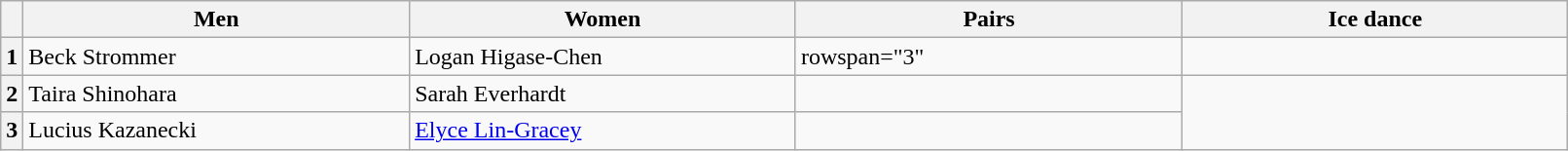<table class="wikitable unsortable" style="text-align:left; width:85%">
<tr>
<th scope="col"></th>
<th scope="col" style="width:25%">Men</th>
<th scope="col" style="width:25%">Women</th>
<th scope="col" style="width:25%">Pairs</th>
<th scope="col" style="width:25%">Ice dance</th>
</tr>
<tr>
<th scope="row">1</th>
<td>Beck Strommer</td>
<td>Logan Higase-Chen</td>
<td>rowspan="3" </td>
<td></td>
</tr>
<tr>
<th scope="row">2</th>
<td>Taira Shinohara</td>
<td>Sarah Everhardt</td>
<td></td>
</tr>
<tr>
<th scope="row">3</th>
<td>Lucius Kazanecki</td>
<td><a href='#'>Elyce Lin-Gracey</a></td>
<td></td>
</tr>
</table>
